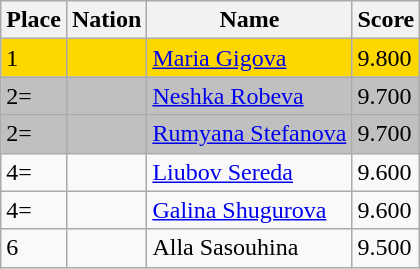<table class="wikitable">
<tr>
<th>Place</th>
<th>Nation</th>
<th>Name</th>
<th>Score</th>
</tr>
<tr bgcolor=gold>
<td>1</td>
<td></td>
<td><a href='#'>Maria Gigova</a></td>
<td>9.800</td>
</tr>
<tr bgcolor=silver>
<td>2=</td>
<td></td>
<td><a href='#'>Neshka Robeva</a></td>
<td>9.700</td>
</tr>
<tr bgcolor=silver>
<td>2=</td>
<td></td>
<td><a href='#'>Rumyana Stefanova</a></td>
<td>9.700</td>
</tr>
<tr>
<td>4=</td>
<td></td>
<td><a href='#'>Liubov Sereda</a></td>
<td>9.600</td>
</tr>
<tr>
<td>4=</td>
<td></td>
<td><a href='#'>Galina Shugurova</a></td>
<td>9.600</td>
</tr>
<tr>
<td>6</td>
<td></td>
<td>Alla Sasouhina</td>
<td>9.500</td>
</tr>
</table>
